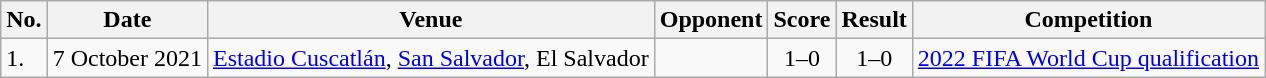<table class="wikitable sortable">
<tr>
<th scope="col">No.</th>
<th scope="col">Date</th>
<th scope="col">Venue</th>
<th scope="col">Opponent</th>
<th scope="col">Score</th>
<th scope="col">Result</th>
<th scope="col">Competition</th>
</tr>
<tr>
<td>1.</td>
<td>7 October 2021</td>
<td><a href='#'>Estadio Cuscatlán</a>, <a href='#'>San Salvador</a>, El Salvador</td>
<td></td>
<td align="center">1–0</td>
<td align="center">1–0</td>
<td><a href='#'>2022 FIFA World Cup qualification</a></td>
</tr>
</table>
